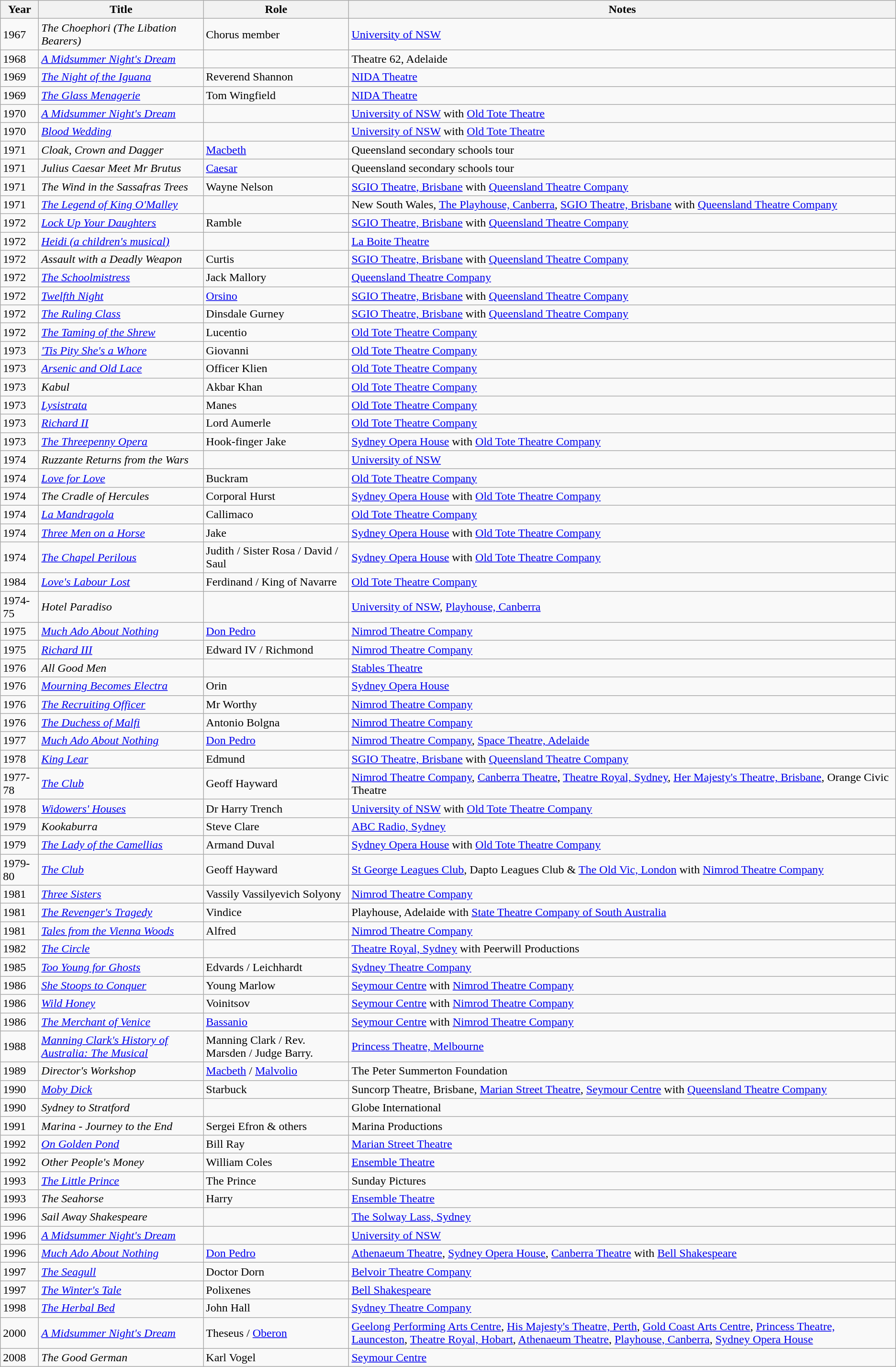<table class="wikitable sortable">
<tr>
<th>Year</th>
<th>Title</th>
<th>Role</th>
<th class="unsortable">Notes</th>
</tr>
<tr>
<td>1967</td>
<td><em>The Choephori (The Libation Bearers)</em></td>
<td>Chorus member</td>
<td><a href='#'>University of NSW</a></td>
</tr>
<tr>
<td>1968</td>
<td><em><a href='#'>A Midsummer Night's Dream</a></em></td>
<td></td>
<td>Theatre 62, Adelaide</td>
</tr>
<tr>
<td>1969</td>
<td><em><a href='#'>The Night of the Iguana</a></em></td>
<td>Reverend Shannon</td>
<td><a href='#'>NIDA Theatre</a></td>
</tr>
<tr>
<td>1969</td>
<td><em><a href='#'>The Glass Menagerie</a></em></td>
<td>Tom Wingfield</td>
<td><a href='#'>NIDA Theatre</a></td>
</tr>
<tr>
<td>1970</td>
<td><em><a href='#'>A Midsummer Night's Dream</a></em></td>
<td></td>
<td><a href='#'>University of NSW</a> with <a href='#'>Old Tote Theatre</a></td>
</tr>
<tr>
<td>1970</td>
<td><em><a href='#'>Blood Wedding</a></em></td>
<td></td>
<td><a href='#'>University of NSW</a> with <a href='#'>Old Tote Theatre</a></td>
</tr>
<tr>
<td>1971</td>
<td><em>Cloak, Crown and Dagger</em></td>
<td><a href='#'>Macbeth</a></td>
<td>Queensland secondary schools tour</td>
</tr>
<tr>
<td>1971</td>
<td><em>Julius Caesar Meet Mr Brutus</em></td>
<td><a href='#'>Caesar</a></td>
<td>Queensland secondary schools tour</td>
</tr>
<tr>
<td>1971</td>
<td><em>The Wind in the Sassafras Trees</em></td>
<td>Wayne Nelson</td>
<td><a href='#'>SGIO Theatre, Brisbane</a> with <a href='#'>Queensland Theatre Company</a></td>
</tr>
<tr>
<td>1971</td>
<td><em><a href='#'>The Legend of King O'Malley</a></em></td>
<td></td>
<td>New South Wales, <a href='#'>The Playhouse, Canberra</a>, <a href='#'>SGIO Theatre, Brisbane</a> with <a href='#'>Queensland Theatre Company</a></td>
</tr>
<tr>
<td>1972</td>
<td><em><a href='#'>Lock Up Your Daughters</a></em></td>
<td>Ramble</td>
<td><a href='#'>SGIO Theatre, Brisbane</a> with <a href='#'>Queensland Theatre Company</a></td>
</tr>
<tr>
<td>1972</td>
<td><em><a href='#'>Heidi (a children's musical)</a></em></td>
<td></td>
<td><a href='#'>La Boite Theatre</a></td>
</tr>
<tr>
<td>1972</td>
<td><em>Assault with a Deadly Weapon</em></td>
<td>Curtis</td>
<td><a href='#'>SGIO Theatre, Brisbane</a> with <a href='#'>Queensland Theatre Company</a></td>
</tr>
<tr>
<td>1972</td>
<td><em><a href='#'>The Schoolmistress</a></em></td>
<td>Jack Mallory</td>
<td><a href='#'>Queensland Theatre Company</a></td>
</tr>
<tr>
<td>1972</td>
<td><em><a href='#'>Twelfth Night</a></em></td>
<td><a href='#'>Orsino</a></td>
<td><a href='#'>SGIO Theatre, Brisbane</a> with <a href='#'>Queensland Theatre Company</a></td>
</tr>
<tr>
<td>1972</td>
<td><em><a href='#'>The Ruling Class</a></em></td>
<td>Dinsdale Gurney</td>
<td><a href='#'>SGIO Theatre, Brisbane</a> with <a href='#'>Queensland Theatre Company</a></td>
</tr>
<tr>
<td>1972</td>
<td><em><a href='#'>The Taming of the Shrew</a></em></td>
<td>Lucentio</td>
<td><a href='#'>Old Tote Theatre Company</a></td>
</tr>
<tr>
<td>1973</td>
<td><em><a href='#'>'Tis Pity She's a Whore</a></em></td>
<td>Giovanni</td>
<td><a href='#'>Old Tote Theatre Company</a></td>
</tr>
<tr>
<td>1973</td>
<td><em><a href='#'>Arsenic and Old Lace</a></em></td>
<td>Officer Klien</td>
<td><a href='#'>Old Tote Theatre Company</a></td>
</tr>
<tr>
<td>1973</td>
<td><em>Kabul</em></td>
<td>Akbar Khan</td>
<td><a href='#'>Old Tote Theatre Company</a></td>
</tr>
<tr>
<td>1973</td>
<td><em><a href='#'>Lysistrata</a></em></td>
<td>Manes</td>
<td><a href='#'>Old Tote Theatre Company</a></td>
</tr>
<tr>
<td>1973</td>
<td><em><a href='#'>Richard II</a></em></td>
<td>Lord Aumerle</td>
<td><a href='#'>Old Tote Theatre Company</a></td>
</tr>
<tr>
<td>1973</td>
<td><em><a href='#'>The Threepenny Opera</a></em></td>
<td>Hook-finger Jake</td>
<td><a href='#'>Sydney Opera House</a> with <a href='#'>Old Tote Theatre Company</a></td>
</tr>
<tr>
<td>1974</td>
<td><em>Ruzzante Returns from the Wars</em></td>
<td></td>
<td><a href='#'>University of NSW</a></td>
</tr>
<tr>
<td>1974</td>
<td><em><a href='#'>Love for Love</a></em></td>
<td>Buckram</td>
<td><a href='#'>Old Tote Theatre Company</a></td>
</tr>
<tr>
<td>1974</td>
<td><em>The Cradle of Hercules</em></td>
<td>Corporal Hurst</td>
<td><a href='#'>Sydney Opera House</a> with <a href='#'>Old Tote Theatre Company</a></td>
</tr>
<tr>
<td>1974</td>
<td><em><a href='#'>La Mandragola</a></em></td>
<td>Callimaco</td>
<td><a href='#'>Old Tote Theatre Company</a></td>
</tr>
<tr>
<td>1974</td>
<td><em><a href='#'>Three Men on a Horse</a></em></td>
<td>Jake</td>
<td><a href='#'>Sydney Opera House</a> with <a href='#'>Old Tote Theatre Company</a></td>
</tr>
<tr>
<td>1974</td>
<td><em><a href='#'>The Chapel Perilous</a></em></td>
<td>Judith / Sister Rosa / David / Saul</td>
<td><a href='#'>Sydney Opera House</a> with <a href='#'>Old Tote Theatre Company</a></td>
</tr>
<tr>
<td>1984</td>
<td><em><a href='#'>Love's Labour Lost</a></em></td>
<td>Ferdinand / King of Navarre</td>
<td><a href='#'>Old Tote Theatre Company</a></td>
</tr>
<tr>
<td>1974-75</td>
<td><em>Hotel Paradiso</em></td>
<td></td>
<td><a href='#'>University of NSW</a>, <a href='#'>Playhouse, Canberra</a></td>
</tr>
<tr>
<td>1975</td>
<td><em><a href='#'>Much Ado About Nothing</a></em></td>
<td><a href='#'>Don Pedro</a></td>
<td><a href='#'>Nimrod Theatre Company</a></td>
</tr>
<tr>
<td>1975</td>
<td><em><a href='#'>Richard III</a></em></td>
<td>Edward IV / Richmond</td>
<td><a href='#'>Nimrod Theatre Company</a></td>
</tr>
<tr>
<td>1976</td>
<td><em>All Good Men</em></td>
<td></td>
<td><a href='#'>Stables Theatre</a></td>
</tr>
<tr>
<td>1976</td>
<td><em><a href='#'>Mourning Becomes Electra</a></em></td>
<td>Orin</td>
<td><a href='#'>Sydney Opera House</a></td>
</tr>
<tr>
<td>1976</td>
<td><em><a href='#'>The Recruiting Officer</a></em></td>
<td>Mr Worthy</td>
<td><a href='#'>Nimrod Theatre Company</a></td>
</tr>
<tr>
<td>1976</td>
<td><em><a href='#'>The Duchess of Malfi</a></em></td>
<td>Antonio Bolgna</td>
<td><a href='#'>Nimrod Theatre Company</a></td>
</tr>
<tr>
<td>1977</td>
<td><em><a href='#'>Much Ado About Nothing</a></em></td>
<td><a href='#'>Don Pedro</a></td>
<td><a href='#'>Nimrod Theatre Company</a>, <a href='#'>Space Theatre, Adelaide</a></td>
</tr>
<tr>
<td>1978</td>
<td><em><a href='#'>King Lear</a></em></td>
<td>Edmund</td>
<td><a href='#'>SGIO Theatre, Brisbane</a> with <a href='#'>Queensland Theatre Company</a></td>
</tr>
<tr>
<td>1977-78</td>
<td><em><a href='#'>The Club</a></em></td>
<td>Geoff Hayward</td>
<td><a href='#'>Nimrod Theatre Company</a>, <a href='#'>Canberra Theatre</a>, <a href='#'>Theatre Royal, Sydney</a>, <a href='#'>Her Majesty's Theatre, Brisbane</a>, Orange Civic Theatre</td>
</tr>
<tr>
<td>1978</td>
<td><em><a href='#'>Widowers' Houses</a></em></td>
<td>Dr Harry Trench</td>
<td><a href='#'>University of NSW</a> with <a href='#'>Old Tote Theatre Company</a></td>
</tr>
<tr>
<td>1979</td>
<td><em>Kookaburra</em></td>
<td>Steve Clare</td>
<td><a href='#'>ABC Radio, Sydney</a></td>
</tr>
<tr>
<td>1979</td>
<td><em><a href='#'>The Lady of the Camellias</a></em></td>
<td>Armand Duval</td>
<td><a href='#'>Sydney Opera House</a> with <a href='#'>Old Tote Theatre Company</a></td>
</tr>
<tr>
<td>1979-80</td>
<td><em><a href='#'>The Club</a></em></td>
<td>Geoff Hayward</td>
<td><a href='#'>St George Leagues Club</a>, Dapto Leagues Club & <a href='#'>The Old Vic, London</a> with <a href='#'>Nimrod Theatre Company</a></td>
</tr>
<tr>
<td>1981</td>
<td><em><a href='#'>Three Sisters</a></em></td>
<td>Vassily Vassilyevich Solyony</td>
<td><a href='#'>Nimrod Theatre Company</a></td>
</tr>
<tr>
<td>1981</td>
<td><em><a href='#'>The Revenger's Tragedy</a></em></td>
<td>Vindice</td>
<td>Playhouse, Adelaide with <a href='#'>State Theatre Company of South Australia</a></td>
</tr>
<tr>
<td>1981</td>
<td><em><a href='#'>Tales from the Vienna Woods</a></em></td>
<td>Alfred</td>
<td><a href='#'>Nimrod Theatre Company</a></td>
</tr>
<tr>
<td>1982</td>
<td><em><a href='#'>The Circle</a></em></td>
<td></td>
<td><a href='#'>Theatre Royal, Sydney</a> with Peerwill Productions</td>
</tr>
<tr>
<td>1985</td>
<td><em><a href='#'>Too Young for Ghosts</a></em></td>
<td>Edvards / Leichhardt</td>
<td><a href='#'>Sydney Theatre Company</a></td>
</tr>
<tr>
<td>1986</td>
<td><em><a href='#'>She Stoops to Conquer</a></em></td>
<td>Young Marlow</td>
<td><a href='#'>Seymour Centre</a> with <a href='#'>Nimrod Theatre Company</a></td>
</tr>
<tr>
<td>1986</td>
<td><em><a href='#'>Wild Honey</a></em></td>
<td>Voinitsov</td>
<td><a href='#'>Seymour Centre</a> with <a href='#'>Nimrod Theatre Company</a></td>
</tr>
<tr>
<td>1986</td>
<td><em><a href='#'>The Merchant of Venice</a></em></td>
<td><a href='#'>Bassanio</a></td>
<td><a href='#'>Seymour Centre</a> with <a href='#'>Nimrod Theatre Company</a></td>
</tr>
<tr>
<td>1988</td>
<td><em><a href='#'>Manning Clark's History of Australia: The Musical</a></em></td>
<td>Manning Clark / Rev. Marsden / Judge Barry.</td>
<td><a href='#'>Princess Theatre, Melbourne</a></td>
</tr>
<tr>
<td>1989</td>
<td><em>Director's Workshop</em></td>
<td><a href='#'>Macbeth</a> / <a href='#'>Malvolio</a></td>
<td>The Peter Summerton Foundation</td>
</tr>
<tr>
<td>1990</td>
<td><em><a href='#'>Moby Dick</a></em></td>
<td>Starbuck</td>
<td>Suncorp Theatre, Brisbane, <a href='#'>Marian Street Theatre</a>, <a href='#'>Seymour Centre</a> with <a href='#'>Queensland Theatre Company</a></td>
</tr>
<tr>
<td>1990</td>
<td><em>Sydney to Stratford</em></td>
<td></td>
<td>Globe International</td>
</tr>
<tr>
<td>1991</td>
<td><em>Marina - Journey to the End</em></td>
<td>Sergei Efron & others</td>
<td>Marina Productions</td>
</tr>
<tr>
<td>1992</td>
<td><em><a href='#'>On Golden Pond</a></em></td>
<td>Bill Ray</td>
<td><a href='#'>Marian Street Theatre</a></td>
</tr>
<tr>
<td>1992</td>
<td><em>Other People's Money</em></td>
<td>William Coles</td>
<td><a href='#'>Ensemble Theatre</a></td>
</tr>
<tr>
<td>1993</td>
<td><em><a href='#'>The Little Prince</a></em></td>
<td>The Prince</td>
<td>Sunday Pictures</td>
</tr>
<tr>
<td>1993</td>
<td><em>The Seahorse</em></td>
<td>Harry</td>
<td><a href='#'>Ensemble Theatre</a></td>
</tr>
<tr>
<td>1996</td>
<td><em>Sail Away Shakespeare</em></td>
<td></td>
<td><a href='#'>The Solway Lass, Sydney</a></td>
</tr>
<tr>
<td>1996</td>
<td><em><a href='#'>A Midsummer Night's Dream</a></em></td>
<td></td>
<td><a href='#'>University of NSW</a></td>
</tr>
<tr>
<td>1996</td>
<td><em><a href='#'>Much Ado About Nothing</a></em></td>
<td><a href='#'>Don Pedro</a></td>
<td><a href='#'>Athenaeum Theatre</a>, <a href='#'>Sydney Opera House</a>, <a href='#'>Canberra Theatre</a> with <a href='#'>Bell Shakespeare</a></td>
</tr>
<tr>
<td>1997</td>
<td><em><a href='#'>The Seagull</a></em></td>
<td>Doctor Dorn</td>
<td><a href='#'>Belvoir Theatre Company</a></td>
</tr>
<tr>
<td>1997</td>
<td><em><a href='#'>The Winter's Tale</a></em></td>
<td>Polixenes</td>
<td><a href='#'>Bell Shakespeare</a></td>
</tr>
<tr>
<td>1998</td>
<td><em><a href='#'>The Herbal Bed</a></em></td>
<td>John Hall</td>
<td><a href='#'>Sydney Theatre Company</a></td>
</tr>
<tr>
<td>2000</td>
<td><em><a href='#'>A Midsummer Night's Dream</a></em></td>
<td>Theseus / <a href='#'>Oberon</a></td>
<td><a href='#'>Geelong Performing Arts Centre</a>, <a href='#'>His Majesty's Theatre, Perth</a>, <a href='#'>Gold Coast Arts Centre</a>, <a href='#'>Princess Theatre, Launceston</a>, <a href='#'>Theatre Royal, Hobart</a>, <a href='#'>Athenaeum Theatre</a>, <a href='#'>Playhouse, Canberra</a>, <a href='#'>Sydney Opera House</a></td>
</tr>
<tr>
<td>2008</td>
<td><em>The Good German</em></td>
<td>Karl Vogel</td>
<td><a href='#'>Seymour Centre</a></td>
</tr>
</table>
